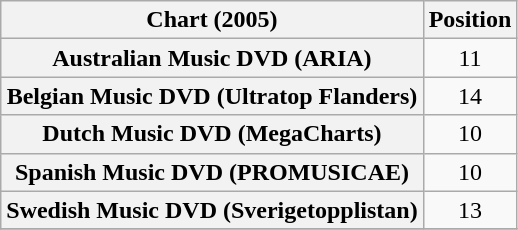<table class="wikitable plainrowheaders sortable" style="text-align:center;">
<tr>
<th scope="col">Chart (2005)</th>
<th scope="col">Position</th>
</tr>
<tr>
<th scope="row">Australian Music DVD (ARIA)</th>
<td>11</td>
</tr>
<tr>
<th scope="row">Belgian Music DVD (Ultratop Flanders)</th>
<td>14</td>
</tr>
<tr>
<th scope="row">Dutch Music DVD (MegaCharts)</th>
<td>10</td>
</tr>
<tr>
<th scope="row">Spanish Music DVD (PROMUSICAE)</th>
<td>10</td>
</tr>
<tr>
<th scope="row">Swedish Music DVD (Sverigetopplistan)</th>
<td>13</td>
</tr>
<tr>
</tr>
</table>
